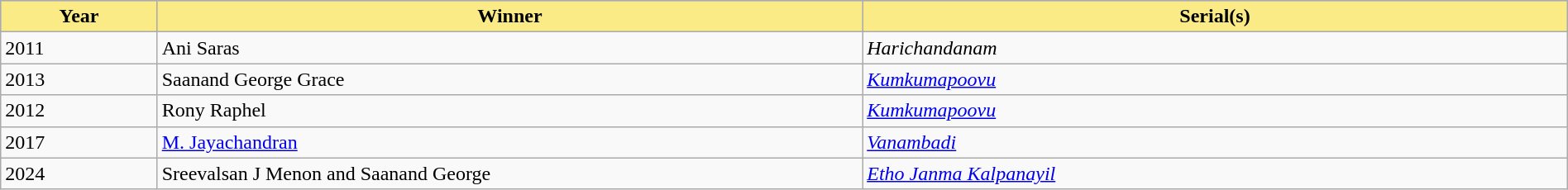<table class="wikitable" style="width:100%">
<tr bgcolor="#bebebe">
<th width="10%" style="background:#FAEB86">Year</th>
<th width="45%" style="background:#FAEB86">Winner</th>
<th width="45%" style="background:#FAEB86">Serial(s)</th>
</tr>
<tr>
<td>2011</td>
<td>Ani Saras</td>
<td><em>Harichandanam</em></td>
</tr>
<tr>
<td>2013</td>
<td>Saanand George Grace</td>
<td><em><a href='#'>Kumkumapoovu</a></em></td>
</tr>
<tr>
<td>2012</td>
<td>Rony Raphel</td>
<td><em><a href='#'>Kumkumapoovu</a></em></td>
</tr>
<tr>
<td>2017</td>
<td><a href='#'>M. Jayachandran</a></td>
<td><em><a href='#'>Vanambadi</a></em></td>
</tr>
<tr>
<td>2024</td>
<td>Sreevalsan J Menon and Saanand George</td>
<td><em><a href='#'>Etho Janma Kalpanayil</a></em></td>
</tr>
</table>
